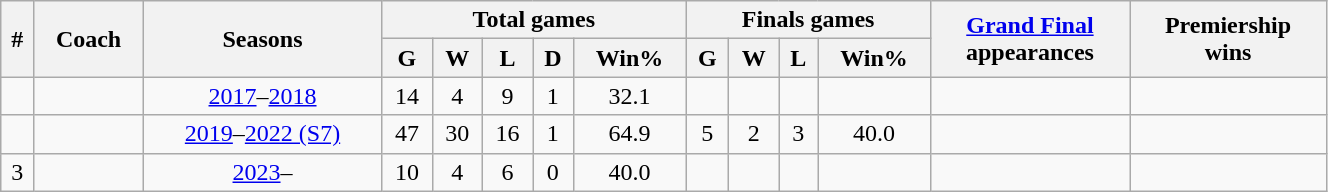<table class="wikitable sortable" style="text-align:center" width="70%">
<tr>
<th rowspan=2>#</th>
<th rowspan=2>Coach</th>
<th rowspan=2>Seasons</th>
<th colspan=5>Total games</th>
<th colspan=4>Finals games</th>
<th rowspan=2><a href='#'>Grand Final</a><br> appearances</th>
<th rowspan=2>Premiership<br>wins</th>
</tr>
<tr>
<th>G</th>
<th>W</th>
<th>L</th>
<th>D</th>
<th>Win%</th>
<th>G</th>
<th>W</th>
<th>L</th>
<th>Win%</th>
</tr>
<tr>
<td align="center"></td>
<td align="left"></td>
<td><a href='#'>2017</a>–<a href='#'>2018</a></td>
<td>14</td>
<td>4</td>
<td>9</td>
<td>1</td>
<td>32.1</td>
<td></td>
<td></td>
<td></td>
<td></td>
<td></td>
<td></td>
</tr>
<tr>
<td align="center"></td>
<td align="left"></td>
<td><a href='#'>2019</a>–<a href='#'>2022 (S7)</a></td>
<td>47</td>
<td>30</td>
<td>16</td>
<td>1</td>
<td>64.9</td>
<td>5</td>
<td>2</td>
<td>3</td>
<td>40.0</td>
<td></td>
<td></td>
</tr>
<tr>
<td>3</td>
<td align="left"></td>
<td><a href='#'>2023</a>–</td>
<td>10</td>
<td>4</td>
<td>6</td>
<td>0</td>
<td>40.0</td>
<td></td>
<td></td>
<td></td>
<td></td>
<td></td>
<td></td>
</tr>
</table>
